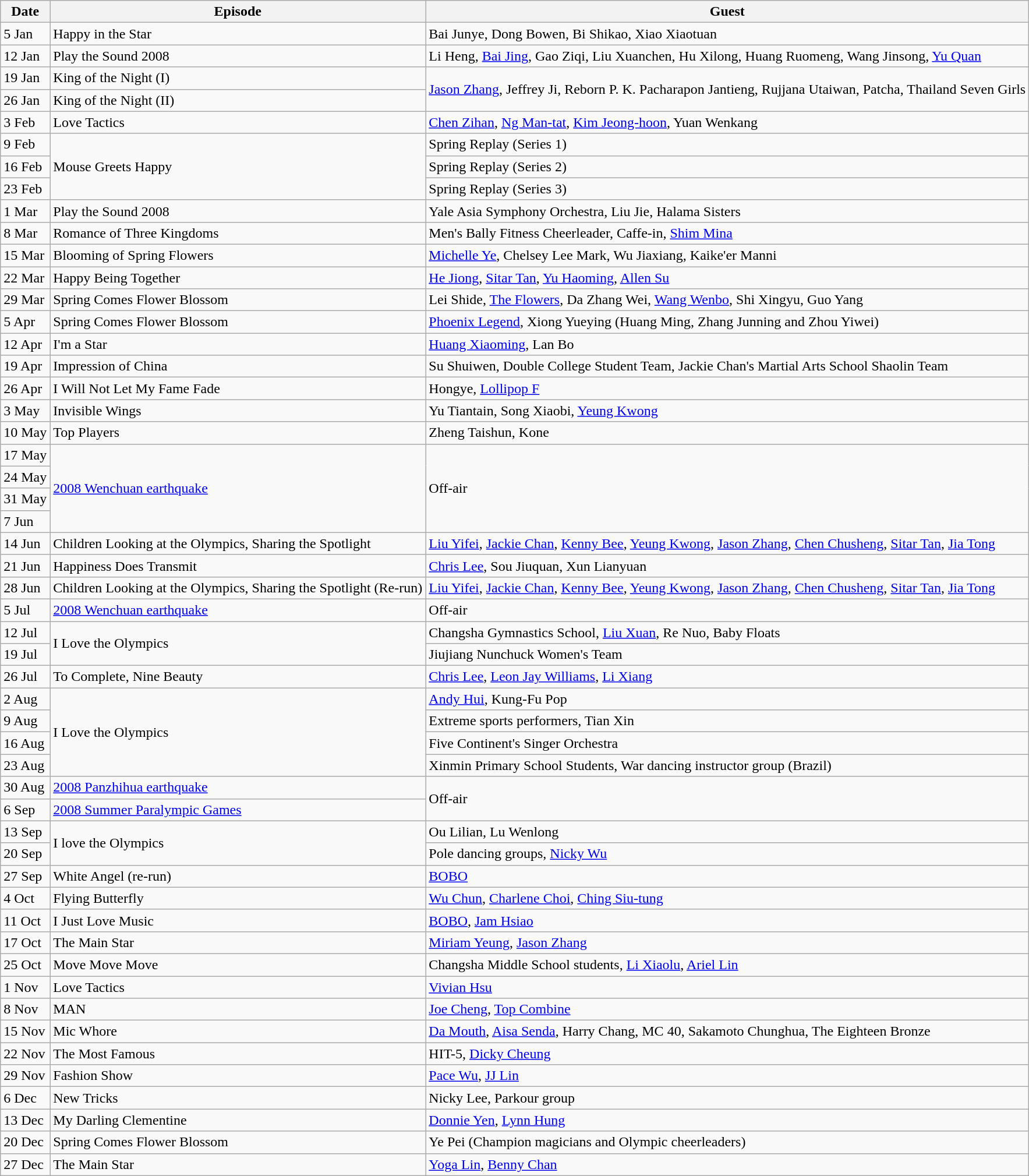<table class="wikitable">
<tr>
<th scope="col">Date</th>
<th scope="col">Episode</th>
<th scope="col">Guest</th>
</tr>
<tr>
<td>5 Jan</td>
<td>Happy in the Star</td>
<td>Bai Junye, Dong Bowen, Bi Shikao, Xiao Xiaotuan</td>
</tr>
<tr>
<td>12 Jan</td>
<td>Play the Sound 2008</td>
<td>Li Heng, <a href='#'>Bai Jing</a>, Gao Ziqi, Liu Xuanchen, Hu Xilong, Huang Ruomeng, Wang Jinsong, <a href='#'>Yu Quan</a></td>
</tr>
<tr>
<td>19 Jan</td>
<td>King of the Night (I)</td>
<td rowspan="2"><a href='#'>Jason Zhang</a>, Jeffrey Ji, Reborn P. K. Pacharapon Jantieng, Rujjana Utaiwan, Patcha, Thailand Seven Girls</td>
</tr>
<tr>
<td>26 Jan</td>
<td>King of the Night (II)</td>
</tr>
<tr>
<td>3 Feb</td>
<td>Love Tactics</td>
<td><a href='#'>Chen Zihan</a>, <a href='#'>Ng Man-tat</a>, <a href='#'>Kim Jeong-hoon</a>, Yuan Wenkang</td>
</tr>
<tr>
<td>9 Feb</td>
<td rowspan="3">Mouse Greets Happy</td>
<td>Spring Replay (Series 1)</td>
</tr>
<tr>
<td>16 Feb</td>
<td>Spring Replay (Series 2)</td>
</tr>
<tr>
<td>23 Feb</td>
<td>Spring Replay (Series 3)</td>
</tr>
<tr>
<td>1 Mar</td>
<td>Play the Sound 2008</td>
<td>Yale Asia Symphony Orchestra, Liu Jie, Halama Sisters</td>
</tr>
<tr>
<td>8 Mar</td>
<td>Romance of Three Kingdoms</td>
<td>Men's Bally Fitness Cheerleader, Caffe-in, <a href='#'>Shim Mina</a></td>
</tr>
<tr>
<td>15 Mar</td>
<td>Blooming of Spring Flowers</td>
<td><a href='#'>Michelle Ye</a>, Chelsey Lee Mark, Wu Jiaxiang, Kaike'er Manni</td>
</tr>
<tr>
<td>22 Mar</td>
<td>Happy Being Together</td>
<td><a href='#'>He Jiong</a>, <a href='#'>Sitar Tan</a>, <a href='#'>Yu Haoming</a>, <a href='#'>Allen Su</a></td>
</tr>
<tr>
<td>29 Mar</td>
<td>Spring Comes Flower Blossom</td>
<td>Lei Shide, <a href='#'>The Flowers</a>, Da Zhang Wei, <a href='#'>Wang Wenbo</a>, Shi Xingyu, Guo Yang</td>
</tr>
<tr>
<td>5 Apr</td>
<td>Spring Comes Flower Blossom</td>
<td><a href='#'>Phoenix Legend</a>, Xiong Yueying (Huang Ming, Zhang Junning and Zhou Yiwei)</td>
</tr>
<tr>
<td>12 Apr</td>
<td>I'm a Star</td>
<td><a href='#'>Huang Xiaoming</a>, Lan Bo</td>
</tr>
<tr>
<td>19 Apr</td>
<td>Impression of China</td>
<td>Su Shuiwen, Double College Student Team, Jackie Chan's Martial Arts School Shaolin Team</td>
</tr>
<tr>
<td>26 Apr</td>
<td>I Will Not Let My Fame Fade</td>
<td>Hongye, <a href='#'>Lollipop F</a></td>
</tr>
<tr>
<td>3 May</td>
<td>Invisible Wings</td>
<td>Yu Tiantain, Song Xiaobi, <a href='#'>Yeung Kwong</a></td>
</tr>
<tr>
<td>10 May</td>
<td>Top Players</td>
<td>Zheng Taishun, Kone</td>
</tr>
<tr>
<td>17 May</td>
<td rowspan="4"><a href='#'>2008 Wenchuan earthquake</a></td>
<td rowspan="4">Off-air</td>
</tr>
<tr>
<td>24 May</td>
</tr>
<tr>
<td>31 May</td>
</tr>
<tr>
<td>7 Jun</td>
</tr>
<tr>
<td>14 Jun</td>
<td>Children Looking at the Olympics, Sharing the Spotlight</td>
<td><a href='#'>Liu Yifei</a>, <a href='#'>Jackie Chan</a>, <a href='#'>Kenny Bee</a>, <a href='#'>Yeung Kwong</a>, <a href='#'>Jason Zhang</a>, <a href='#'>Chen Chusheng</a>, <a href='#'>Sitar Tan</a>, <a href='#'>Jia Tong</a></td>
</tr>
<tr>
<td>21 Jun</td>
<td>Happiness Does Transmit</td>
<td><a href='#'>Chris Lee</a>, Sou Jiuquan, Xun Lianyuan</td>
</tr>
<tr>
<td>28 Jun</td>
<td>Children Looking at the Olympics, Sharing the Spotlight (Re-run)</td>
<td><a href='#'>Liu Yifei</a>, <a href='#'>Jackie Chan</a>, <a href='#'>Kenny Bee</a>, <a href='#'>Yeung Kwong</a>, <a href='#'>Jason Zhang</a>, <a href='#'>Chen Chusheng</a>, <a href='#'>Sitar Tan</a>, <a href='#'>Jia Tong</a></td>
</tr>
<tr>
<td>5 Jul</td>
<td><a href='#'>2008 Wenchuan earthquake</a></td>
<td>Off-air</td>
</tr>
<tr>
<td>12 Jul</td>
<td rowspan="2">I Love the Olympics</td>
<td>Changsha Gymnastics School, <a href='#'>Liu Xuan</a>, Re Nuo, Baby Floats</td>
</tr>
<tr>
<td>19 Jul</td>
<td>Jiujiang Nunchuck Women's Team</td>
</tr>
<tr>
<td>26 Jul</td>
<td>To Complete, Nine Beauty</td>
<td><a href='#'>Chris Lee</a>, <a href='#'>Leon Jay Williams</a>, <a href='#'>Li Xiang</a></td>
</tr>
<tr>
<td>2 Aug</td>
<td rowspan="4">I Love the Olympics</td>
<td><a href='#'>Andy Hui</a>, Kung-Fu Pop</td>
</tr>
<tr>
<td>9 Aug</td>
<td>Extreme sports performers, Tian Xin</td>
</tr>
<tr>
<td>16 Aug</td>
<td>Five Continent's Singer Orchestra</td>
</tr>
<tr>
<td>23 Aug</td>
<td>Xinmin Primary School Students, War dancing instructor group (Brazil)</td>
</tr>
<tr>
<td>30 Aug</td>
<td><a href='#'>2008 Panzhihua earthquake</a></td>
<td rowspan="2">Off-air</td>
</tr>
<tr>
<td>6 Sep</td>
<td><a href='#'>2008 Summer Paralympic Games</a></td>
</tr>
<tr>
<td>13 Sep</td>
<td rowspan="2">I love the Olympics</td>
<td>Ou Lilian, Lu Wenlong</td>
</tr>
<tr>
<td>20 Sep</td>
<td>Pole dancing groups, <a href='#'>Nicky Wu</a></td>
</tr>
<tr>
<td>27 Sep</td>
<td>White Angel (re-run)</td>
<td><a href='#'>BOBO</a></td>
</tr>
<tr>
<td>4 Oct</td>
<td>Flying Butterfly</td>
<td><a href='#'>Wu Chun</a>, <a href='#'>Charlene Choi</a>, <a href='#'>Ching Siu-tung</a></td>
</tr>
<tr>
<td>11 Oct</td>
<td>I Just Love Music</td>
<td><a href='#'>BOBO</a>, <a href='#'>Jam Hsiao</a></td>
</tr>
<tr>
<td>17 Oct</td>
<td>The Main Star</td>
<td><a href='#'>Miriam Yeung</a>, <a href='#'>Jason Zhang</a></td>
</tr>
<tr>
<td>25 Oct</td>
<td>Move Move Move</td>
<td>Changsha Middle School students, <a href='#'>Li Xiaolu</a>, <a href='#'>Ariel Lin</a></td>
</tr>
<tr>
<td>1 Nov</td>
<td>Love Tactics</td>
<td><a href='#'>Vivian Hsu</a></td>
</tr>
<tr>
<td>8 Nov</td>
<td>MAN</td>
<td><a href='#'>Joe Cheng</a>, <a href='#'>Top Combine</a></td>
</tr>
<tr>
<td>15 Nov</td>
<td>Mic Whore</td>
<td><a href='#'>Da Mouth</a>, <a href='#'>Aisa Senda</a>, Harry Chang, MC 40, Sakamoto Chunghua, The Eighteen Bronze</td>
</tr>
<tr>
<td>22 Nov</td>
<td>The Most Famous</td>
<td>HIT-5, <a href='#'>Dicky Cheung</a></td>
</tr>
<tr>
<td>29 Nov</td>
<td>Fashion Show</td>
<td><a href='#'>Pace Wu</a>, <a href='#'>JJ Lin</a></td>
</tr>
<tr>
<td>6 Dec</td>
<td>New Tricks</td>
<td>Nicky Lee, Parkour group</td>
</tr>
<tr>
<td>13 Dec</td>
<td>My Darling Clementine</td>
<td><a href='#'>Donnie Yen</a>, <a href='#'>Lynn Hung</a></td>
</tr>
<tr>
<td>20 Dec</td>
<td>Spring Comes Flower Blossom</td>
<td>Ye Pei (Champion magicians and Olympic cheerleaders)</td>
</tr>
<tr>
<td>27 Dec</td>
<td>The Main Star</td>
<td><a href='#'>Yoga Lin</a>, <a href='#'>Benny Chan</a></td>
</tr>
</table>
